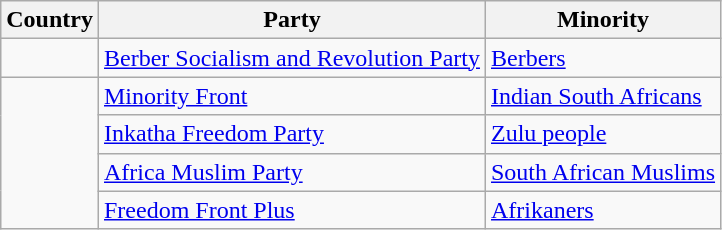<table class="wikitable" style="text-align:left">
<tr>
<th>Country</th>
<th>Party</th>
<th>Minority</th>
</tr>
<tr>
<td></td>
<td><a href='#'>Berber Socialism and Revolution Party</a></td>
<td><a href='#'>Berbers</a></td>
</tr>
<tr>
<td rowspan="4"></td>
<td><a href='#'>Minority Front</a></td>
<td><a href='#'>Indian South Africans</a></td>
</tr>
<tr>
<td><a href='#'>Inkatha Freedom Party</a></td>
<td><a href='#'>Zulu people</a></td>
</tr>
<tr>
<td><a href='#'>Africa Muslim Party</a></td>
<td><a href='#'>South African Muslims</a></td>
</tr>
<tr>
<td><a href='#'>Freedom Front Plus</a></td>
<td><a href='#'>Afrikaners</a></td>
</tr>
</table>
